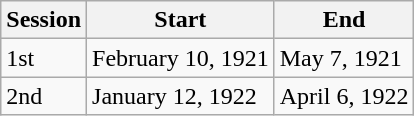<table class="wikitable">
<tr>
<th>Session</th>
<th>Start</th>
<th>End</th>
</tr>
<tr>
<td>1st</td>
<td>February 10, 1921</td>
<td>May 7, 1921</td>
</tr>
<tr>
<td>2nd</td>
<td>January 12, 1922</td>
<td>April 6, 1922</td>
</tr>
</table>
